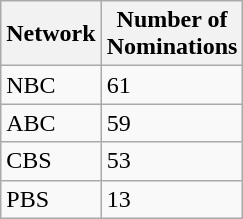<table class="wikitable">
<tr>
<th>Network</th>
<th>Number of<br>Nominations</th>
</tr>
<tr>
<td>NBC</td>
<td>61</td>
</tr>
<tr>
<td>ABC</td>
<td>59</td>
</tr>
<tr>
<td>CBS</td>
<td>53</td>
</tr>
<tr>
<td>PBS</td>
<td>13</td>
</tr>
</table>
